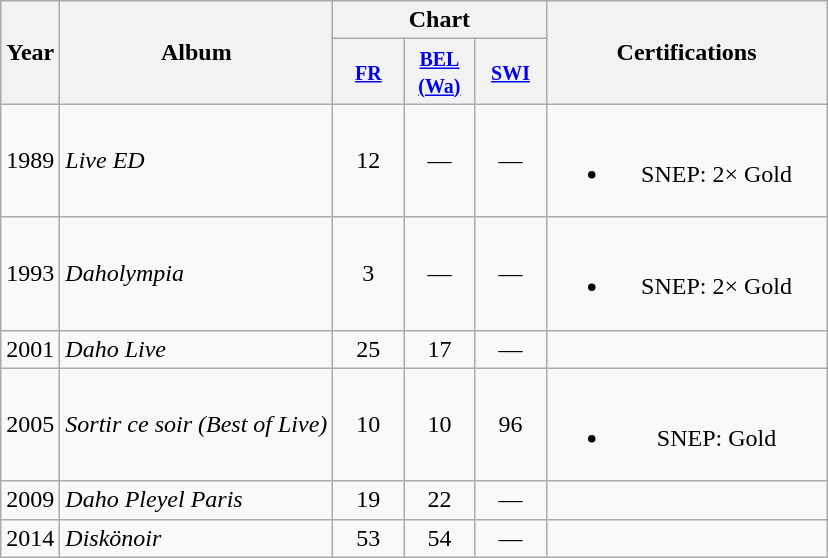<table class="wikitable">
<tr>
<th align="center" rowspan="2">Year</th>
<th align="center" rowspan="2">Album</th>
<th align="center" colspan="3">Chart</th>
<th align="center" rowspan="2" width="180">Certifications</th>
</tr>
<tr>
<th width="40"><small><a href='#'>FR</a><br></small></th>
<th width="40"><small><a href='#'>BEL<br>(Wa)</a><br></small></th>
<th width="40"><small><a href='#'>SWI</a></small></th>
</tr>
<tr>
<td align="center">1989</td>
<td><em>Live ED</em></td>
<td align="center">12</td>
<td align="center">—</td>
<td align="center">—</td>
<td align="center"><br><ul><li>SNEP: 2× Gold</li></ul></td>
</tr>
<tr>
<td align="center">1993</td>
<td><em>Daholympia</em></td>
<td align="center">3</td>
<td align="center">—</td>
<td align="center">—</td>
<td align="center"><br><ul><li>SNEP: 2× Gold</li></ul></td>
</tr>
<tr>
<td align="center">2001</td>
<td><em>Daho Live</em></td>
<td align="center">25</td>
<td align="center">17</td>
<td align="center">—</td>
<td align="center"></td>
</tr>
<tr>
<td align="center">2005</td>
<td><em>Sortir ce soir (Best of Live)</em></td>
<td align="center">10</td>
<td align="center">10</td>
<td align="center">96</td>
<td align="center"><br><ul><li>SNEP: Gold</li></ul></td>
</tr>
<tr>
<td align="center">2009</td>
<td><em>Daho Pleyel Paris</em></td>
<td align="center">19</td>
<td align="center">22</td>
<td align="center">—</td>
<td align="center"></td>
</tr>
<tr>
<td align="center">2014</td>
<td><em>Diskönoir</em></td>
<td align="center">53</td>
<td align="center">54</td>
<td align="center">—</td>
<td align="center"></td>
</tr>
</table>
